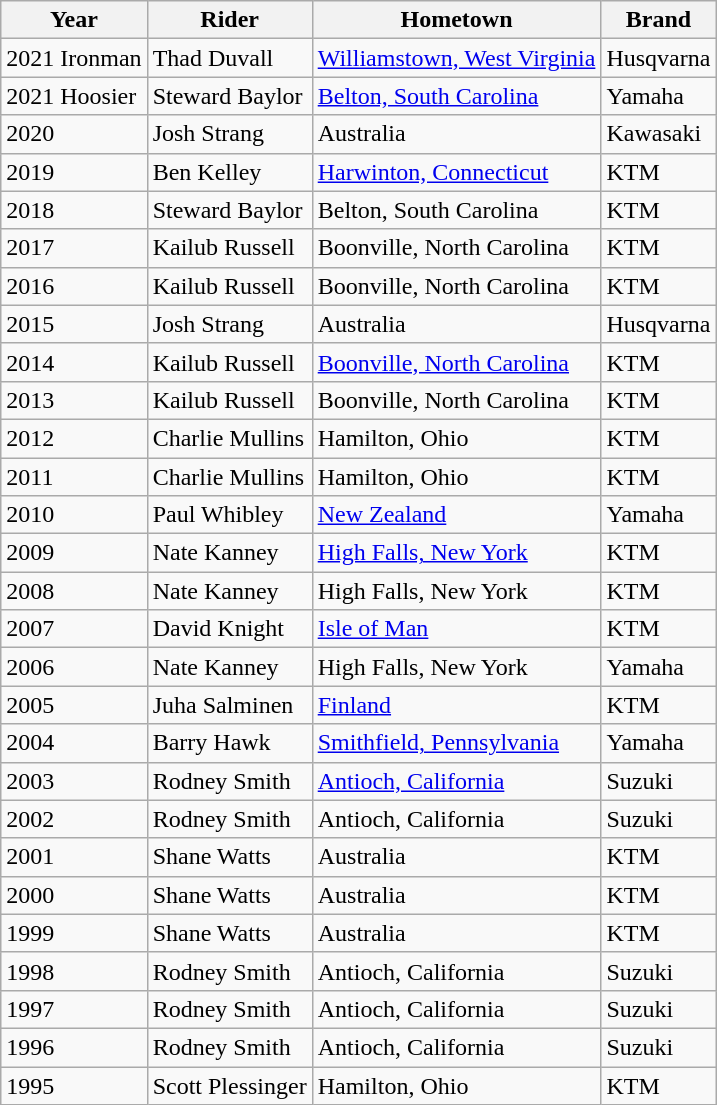<table class="wikitable">
<tr>
<th>Year</th>
<th>Rider</th>
<th>Hometown</th>
<th>Brand</th>
</tr>
<tr>
<td>2021 Ironman</td>
<td>Thad Duvall</td>
<td><a href='#'>Williamstown, West Virginia</a></td>
<td>Husqvarna</td>
</tr>
<tr>
<td>2021 Hoosier</td>
<td>Steward Baylor</td>
<td><a href='#'>Belton, South Carolina</a></td>
<td>Yamaha</td>
</tr>
<tr>
<td>2020</td>
<td>Josh Strang</td>
<td>Australia</td>
<td>Kawasaki</td>
</tr>
<tr>
<td>2019</td>
<td>Ben Kelley</td>
<td><a href='#'>Harwinton, Connecticut</a></td>
<td>KTM</td>
</tr>
<tr>
<td>2018</td>
<td>Steward Baylor</td>
<td>Belton, South Carolina</td>
<td>KTM</td>
</tr>
<tr>
<td>2017</td>
<td>Kailub Russell</td>
<td>Boonville, North Carolina</td>
<td>KTM</td>
</tr>
<tr>
<td>2016</td>
<td>Kailub Russell</td>
<td>Boonville, North Carolina</td>
<td>KTM</td>
</tr>
<tr>
<td>2015</td>
<td>Josh Strang</td>
<td>Australia</td>
<td>Husqvarna</td>
</tr>
<tr>
<td>2014</td>
<td>Kailub Russell</td>
<td><a href='#'>Boonville, North Carolina</a></td>
<td>KTM</td>
</tr>
<tr>
<td>2013</td>
<td>Kailub Russell</td>
<td>Boonville, North Carolina</td>
<td>KTM</td>
</tr>
<tr>
<td>2012</td>
<td>Charlie Mullins</td>
<td>Hamilton, Ohio</td>
<td>KTM</td>
</tr>
<tr>
<td>2011</td>
<td>Charlie Mullins</td>
<td>Hamilton, Ohio</td>
<td>KTM</td>
</tr>
<tr>
<td>2010</td>
<td>Paul Whibley</td>
<td><a href='#'>New Zealand</a></td>
<td>Yamaha</td>
</tr>
<tr>
<td>2009</td>
<td>Nate Kanney</td>
<td><a href='#'>High Falls, New York</a></td>
<td>KTM</td>
</tr>
<tr>
<td>2008</td>
<td>Nate Kanney</td>
<td>High Falls, New York</td>
<td>KTM</td>
</tr>
<tr>
<td>2007</td>
<td>David Knight</td>
<td><a href='#'>Isle of Man</a></td>
<td>KTM</td>
</tr>
<tr>
<td>2006</td>
<td>Nate Kanney</td>
<td>High Falls, New York</td>
<td>Yamaha</td>
</tr>
<tr>
<td>2005</td>
<td>Juha Salminen</td>
<td><a href='#'>Finland</a></td>
<td>KTM</td>
</tr>
<tr>
<td>2004</td>
<td>Barry Hawk</td>
<td><a href='#'>Smithfield, Pennsylvania</a></td>
<td>Yamaha</td>
</tr>
<tr>
<td>2003</td>
<td>Rodney Smith</td>
<td><a href='#'>Antioch, California</a></td>
<td>Suzuki</td>
</tr>
<tr>
<td>2002</td>
<td>Rodney Smith</td>
<td>Antioch, California</td>
<td>Suzuki</td>
</tr>
<tr>
<td>2001</td>
<td>Shane Watts</td>
<td>Australia</td>
<td>KTM</td>
</tr>
<tr>
<td>2000</td>
<td>Shane Watts</td>
<td>Australia</td>
<td>KTM</td>
</tr>
<tr>
<td>1999</td>
<td>Shane Watts</td>
<td>Australia</td>
<td>KTM</td>
</tr>
<tr>
<td>1998</td>
<td>Rodney Smith</td>
<td>Antioch, California</td>
<td>Suzuki</td>
</tr>
<tr>
<td>1997</td>
<td>Rodney Smith</td>
<td>Antioch, California</td>
<td>Suzuki</td>
</tr>
<tr>
<td>1996</td>
<td>Rodney Smith</td>
<td>Antioch, California</td>
<td>Suzuki</td>
</tr>
<tr>
<td>1995</td>
<td>Scott Plessinger</td>
<td>Hamilton, Ohio</td>
<td>KTM</td>
</tr>
</table>
